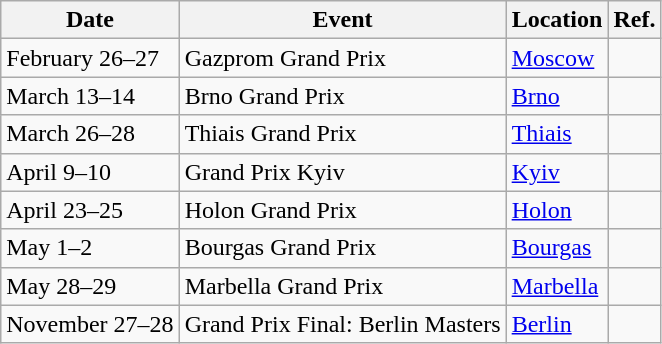<table class="wikitable sortable">
<tr>
<th>Date</th>
<th>Event</th>
<th>Location</th>
<th>Ref.</th>
</tr>
<tr>
<td>February 26–27</td>
<td>Gazprom Grand Prix</td>
<td> <a href='#'>Moscow</a></td>
<td></td>
</tr>
<tr>
<td>March 13–14</td>
<td>Brno Grand Prix</td>
<td> <a href='#'>Brno</a></td>
<td></td>
</tr>
<tr>
<td>March 26–28</td>
<td>Thiais Grand Prix</td>
<td> <a href='#'>Thiais</a></td>
<td></td>
</tr>
<tr>
<td>April 9–10</td>
<td>Grand Prix Kyiv</td>
<td> <a href='#'>Kyiv</a></td>
<td></td>
</tr>
<tr>
<td>April 23–25</td>
<td>Holon Grand Prix</td>
<td> <a href='#'>Holon</a></td>
<td></td>
</tr>
<tr>
<td>May 1–2</td>
<td>Bourgas Grand Prix</td>
<td> <a href='#'>Bourgas</a></td>
<td></td>
</tr>
<tr>
<td>May 28–29</td>
<td>Marbella Grand Prix</td>
<td> <a href='#'>Marbella</a></td>
<td></td>
</tr>
<tr>
<td>November 27–28</td>
<td>Grand Prix Final: Berlin Masters</td>
<td> <a href='#'>Berlin</a></td>
<td></td>
</tr>
</table>
